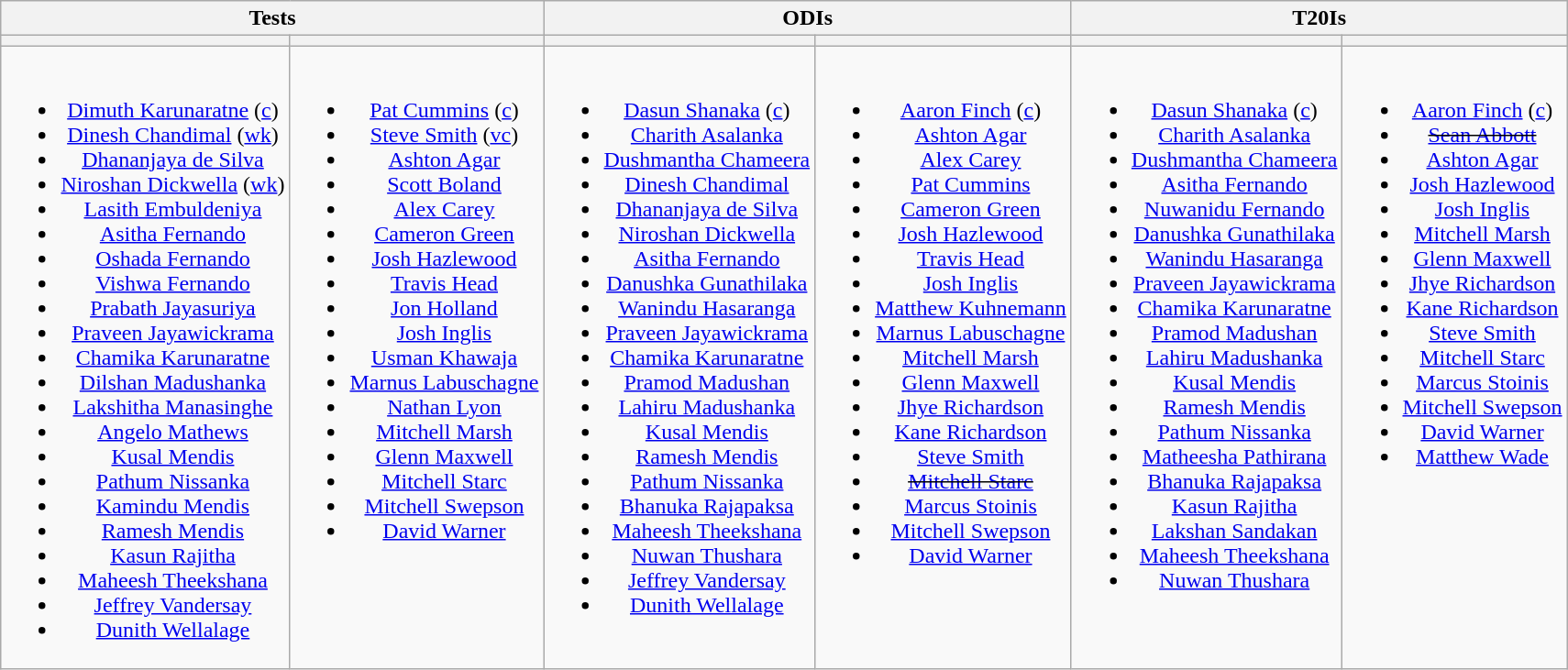<table class="wikitable" style="text-align:center; margin:auto">
<tr>
<th colspan=2>Tests</th>
<th colspan=2>ODIs</th>
<th colspan=2>T20Is</th>
</tr>
<tr>
<th></th>
<th></th>
<th></th>
<th></th>
<th></th>
<th></th>
</tr>
<tr style="vertical-align:top">
<td><br><ul><li><a href='#'>Dimuth Karunaratne</a> (<a href='#'>c</a>)</li><li><a href='#'>Dinesh Chandimal</a> (<a href='#'>wk</a>)</li><li><a href='#'>Dhananjaya de Silva</a></li><li><a href='#'>Niroshan Dickwella</a> (<a href='#'>wk</a>)</li><li><a href='#'>Lasith Embuldeniya</a></li><li><a href='#'>Asitha Fernando</a></li><li><a href='#'>Oshada Fernando</a></li><li><a href='#'>Vishwa Fernando</a></li><li><a href='#'>Prabath Jayasuriya</a></li><li><a href='#'>Praveen Jayawickrama</a></li><li><a href='#'>Chamika Karunaratne</a></li><li><a href='#'>Dilshan Madushanka</a></li><li><a href='#'>Lakshitha Manasinghe</a></li><li><a href='#'>Angelo Mathews</a></li><li><a href='#'>Kusal Mendis</a></li><li><a href='#'>Pathum Nissanka</a></li><li><a href='#'>Kamindu Mendis</a></li><li><a href='#'>Ramesh Mendis</a></li><li><a href='#'>Kasun Rajitha</a></li><li><a href='#'>Maheesh Theekshana</a></li><li><a href='#'>Jeffrey Vandersay</a></li><li><a href='#'>Dunith Wellalage</a></li></ul></td>
<td><br><ul><li><a href='#'>Pat Cummins</a> (<a href='#'>c</a>)</li><li><a href='#'>Steve Smith</a> (<a href='#'>vc</a>)</li><li><a href='#'>Ashton Agar</a></li><li><a href='#'>Scott Boland</a></li><li><a href='#'>Alex Carey</a></li><li><a href='#'>Cameron Green</a></li><li><a href='#'>Josh Hazlewood</a></li><li><a href='#'>Travis Head</a></li><li><a href='#'>Jon Holland</a></li><li><a href='#'>Josh Inglis</a></li><li><a href='#'>Usman Khawaja</a></li><li><a href='#'>Marnus Labuschagne</a></li><li><a href='#'>Nathan Lyon</a></li><li><a href='#'>Mitchell Marsh</a></li><li><a href='#'>Glenn Maxwell</a></li><li><a href='#'>Mitchell Starc</a></li><li><a href='#'>Mitchell Swepson</a></li><li><a href='#'>David Warner</a></li></ul></td>
<td><br><ul><li><a href='#'>Dasun Shanaka</a> (<a href='#'>c</a>)</li><li><a href='#'>Charith Asalanka</a></li><li><a href='#'>Dushmantha Chameera</a></li><li><a href='#'>Dinesh Chandimal</a></li><li><a href='#'>Dhananjaya de Silva</a></li><li><a href='#'>Niroshan Dickwella</a></li><li><a href='#'>Asitha Fernando</a></li><li><a href='#'>Danushka Gunathilaka</a></li><li><a href='#'>Wanindu Hasaranga</a></li><li><a href='#'>Praveen Jayawickrama</a></li><li><a href='#'>Chamika Karunaratne</a></li><li><a href='#'>Pramod Madushan</a></li><li><a href='#'>Lahiru Madushanka</a></li><li><a href='#'>Kusal Mendis</a></li><li><a href='#'>Ramesh Mendis</a></li><li><a href='#'>Pathum Nissanka</a></li><li><a href='#'>Bhanuka Rajapaksa</a></li><li><a href='#'>Maheesh Theekshana</a></li><li><a href='#'>Nuwan Thushara</a></li><li><a href='#'>Jeffrey Vandersay</a></li><li><a href='#'>Dunith Wellalage</a></li></ul></td>
<td><br><ul><li><a href='#'>Aaron Finch</a> (<a href='#'>c</a>)</li><li><a href='#'>Ashton Agar</a></li><li><a href='#'>Alex Carey</a></li><li><a href='#'>Pat Cummins</a></li><li><a href='#'>Cameron Green</a></li><li><a href='#'>Josh Hazlewood</a></li><li><a href='#'>Travis Head</a></li><li><a href='#'>Josh Inglis</a></li><li><a href='#'>Matthew Kuhnemann</a></li><li><a href='#'>Marnus Labuschagne</a></li><li><a href='#'>Mitchell Marsh</a></li><li><a href='#'>Glenn Maxwell</a></li><li><a href='#'>Jhye Richardson</a></li><li><a href='#'>Kane Richardson</a></li><li><a href='#'>Steve Smith</a></li><li><s><a href='#'>Mitchell Starc</a></s></li><li><a href='#'>Marcus Stoinis</a></li><li><a href='#'>Mitchell Swepson</a></li><li><a href='#'>David Warner</a></li></ul></td>
<td><br><ul><li><a href='#'>Dasun Shanaka</a> (<a href='#'>c</a>)</li><li><a href='#'>Charith Asalanka</a></li><li><a href='#'>Dushmantha Chameera</a></li><li><a href='#'>Asitha Fernando</a></li><li><a href='#'>Nuwanidu Fernando</a></li><li><a href='#'>Danushka Gunathilaka</a></li><li><a href='#'>Wanindu Hasaranga</a></li><li><a href='#'>Praveen Jayawickrama</a></li><li><a href='#'>Chamika Karunaratne</a></li><li><a href='#'>Pramod Madushan</a></li><li><a href='#'>Lahiru Madushanka</a></li><li><a href='#'>Kusal Mendis</a></li><li><a href='#'>Ramesh Mendis</a></li><li><a href='#'>Pathum Nissanka</a></li><li><a href='#'>Matheesha Pathirana</a></li><li><a href='#'>Bhanuka Rajapaksa</a></li><li><a href='#'>Kasun Rajitha</a></li><li><a href='#'>Lakshan Sandakan</a></li><li><a href='#'>Maheesh Theekshana</a></li><li><a href='#'>Nuwan Thushara</a></li></ul></td>
<td><br><ul><li><a href='#'>Aaron Finch</a> (<a href='#'>c</a>)</li><li><s><a href='#'>Sean Abbott</a></s></li><li><a href='#'>Ashton Agar</a></li><li><a href='#'>Josh Hazlewood</a></li><li><a href='#'>Josh Inglis</a></li><li><a href='#'>Mitchell Marsh</a></li><li><a href='#'>Glenn Maxwell</a></li><li><a href='#'>Jhye Richardson</a></li><li><a href='#'>Kane Richardson</a></li><li><a href='#'>Steve Smith</a></li><li><a href='#'>Mitchell Starc</a></li><li><a href='#'>Marcus Stoinis</a></li><li><a href='#'>Mitchell Swepson</a></li><li><a href='#'>David Warner</a></li><li><a href='#'>Matthew Wade</a></li></ul></td>
</tr>
</table>
